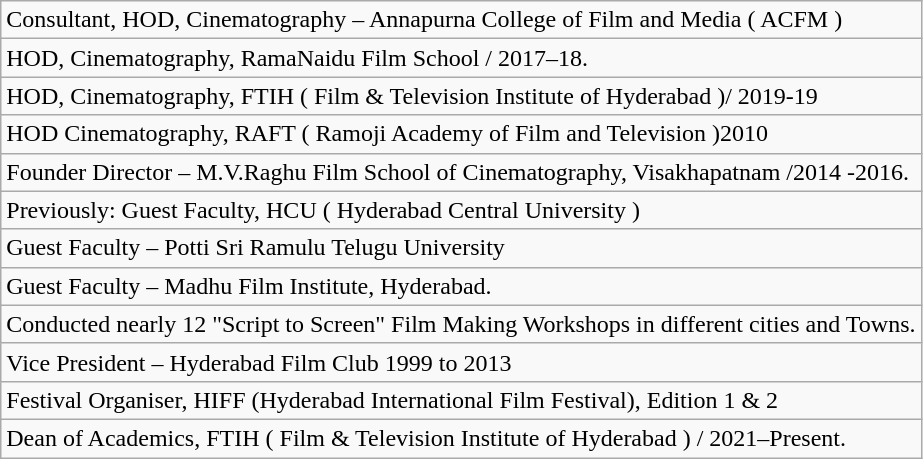<table class="wikitable">
<tr>
<td>Consultant, HOD, Cinematography – Annapurna College of Film and Media ( ACFM )</td>
</tr>
<tr>
<td>HOD, Cinematography,   RamaNaidu Film School / 2017–18.</td>
</tr>
<tr>
<td>HOD, Cinematography, FTIH ( Film & Television Institute of Hyderabad )/ 2019-19</td>
</tr>
<tr>
<td>HOD Cinematography, RAFT ( Ramoji Academy of Film and Television )2010</td>
</tr>
<tr>
<td>Founder Director – M.V.Raghu Film School of  Cinematography, Visakhapatnam /2014 -2016.</td>
</tr>
<tr>
<td>Previously: Guest Faculty, HCU ( Hyderabad Central University )</td>
</tr>
<tr>
<td>Guest Faculty – Potti Sri Ramulu Telugu University</td>
</tr>
<tr>
<td>Guest Faculty – Madhu Film Institute, Hyderabad.</td>
</tr>
<tr>
<td>Conducted nearly 12 "Script to Screen" Film Making Workshops in different cities and Towns.</td>
</tr>
<tr>
<td>Vice President – Hyderabad Film Club 1999 to 2013</td>
</tr>
<tr>
<td>Festival Organiser, HIFF (Hyderabad International Film Festival), Edition 1 & 2</td>
</tr>
<tr>
<td>Dean of Academics,  FTIH ( Film & Television Institute of Hyderabad ) / 2021–Present.</td>
</tr>
</table>
